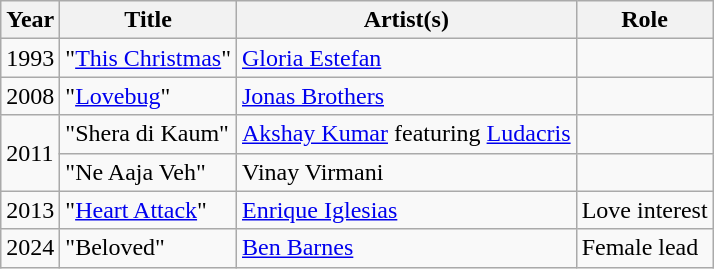<table class="wikitable sortable">
<tr>
<th>Year</th>
<th>Title</th>
<th>Artist(s)</th>
<th>Role</th>
</tr>
<tr>
<td>1993</td>
<td>"<a href='#'>This Christmas</a>"</td>
<td><a href='#'>Gloria Estefan</a></td>
<td></td>
</tr>
<tr>
<td>2008</td>
<td>"<a href='#'>Lovebug</a>"</td>
<td><a href='#'>Jonas Brothers</a></td>
<td></td>
</tr>
<tr>
<td rowspan="2">2011</td>
<td>"Shera di Kaum"</td>
<td><a href='#'>Akshay Kumar</a> featuring <a href='#'>Ludacris</a></td>
<td></td>
</tr>
<tr>
<td>"Ne Aaja Veh"</td>
<td>Vinay Virmani</td>
<td></td>
</tr>
<tr>
<td>2013</td>
<td>"<a href='#'>Heart Attack</a>"</td>
<td><a href='#'>Enrique Iglesias</a></td>
<td>Love interest</td>
</tr>
<tr>
<td>2024</td>
<td>"Beloved"</td>
<td><a href='#'>Ben Barnes</a></td>
<td>Female lead</td>
</tr>
</table>
